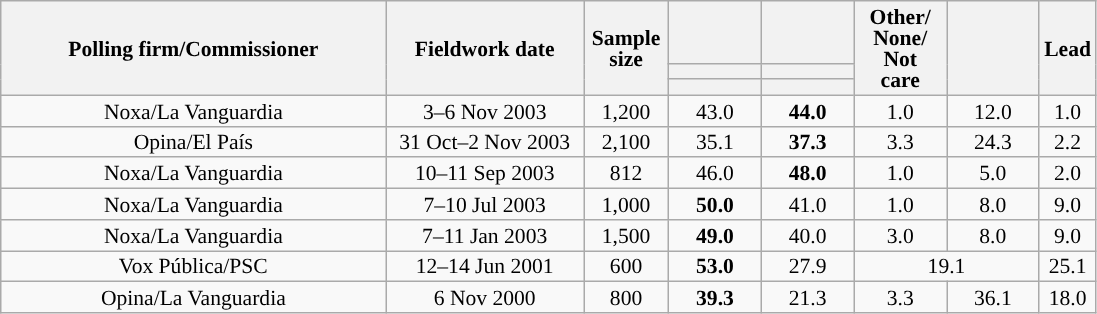<table class="wikitable collapsible collapsed" style="text-align:center; font-size:90%; line-height:14px;">
<tr style="height:42px;">
<th style="width:250px;" rowspan="3">Polling firm/Commissioner</th>
<th style="width:125px;" rowspan="3">Fieldwork date</th>
<th style="width:50px;" rowspan="3">Sample size</th>
<th style="width:55px;"></th>
<th style="width:55px;"></th>
<th style="width:55px;" rowspan="3">Other/<br>None/<br>Not<br>care</th>
<th style="width:55px;" rowspan="3"></th>
<th style="width:30px;" rowspan="3">Lead</th>
</tr>
<tr>
<th style="color:inherit;background:"></th>
<th style="color:inherit;background:"></th>
</tr>
<tr>
<th></th>
<th></th>
</tr>
<tr>
<td>Noxa/La Vanguardia</td>
<td>3–6 Nov 2003</td>
<td>1,200</td>
<td>43.0</td>
<td><strong>44.0</strong></td>
<td>1.0</td>
<td>12.0</td>
<td style="background:">1.0</td>
</tr>
<tr>
<td>Opina/El País</td>
<td>31 Oct–2 Nov 2003</td>
<td>2,100</td>
<td>35.1</td>
<td><strong>37.3</strong></td>
<td>3.3</td>
<td>24.3</td>
<td style="background:">2.2</td>
</tr>
<tr>
<td>Noxa/La Vanguardia</td>
<td>10–11 Sep 2003</td>
<td>812</td>
<td>46.0</td>
<td><strong>48.0</strong></td>
<td>1.0</td>
<td>5.0</td>
<td style="background:">2.0</td>
</tr>
<tr>
<td>Noxa/La Vanguardia</td>
<td>7–10 Jul 2003</td>
<td>1,000</td>
<td><strong>50.0</strong></td>
<td>41.0</td>
<td>1.0</td>
<td>8.0</td>
<td style="background:">9.0</td>
</tr>
<tr>
<td>Noxa/La Vanguardia</td>
<td>7–11 Jan 2003</td>
<td>1,500</td>
<td><strong>49.0</strong></td>
<td>40.0</td>
<td>3.0</td>
<td>8.0</td>
<td style="background:">9.0</td>
</tr>
<tr>
<td>Vox Pública/PSC</td>
<td>12–14 Jun 2001</td>
<td>600</td>
<td><strong>53.0</strong></td>
<td>27.9</td>
<td colspan="2">19.1</td>
<td style="background:">25.1</td>
</tr>
<tr>
<td>Opina/La Vanguardia</td>
<td>6 Nov 2000</td>
<td>800</td>
<td><strong>39.3</strong></td>
<td>21.3</td>
<td>3.3</td>
<td>36.1</td>
<td style="background:">18.0</td>
</tr>
</table>
